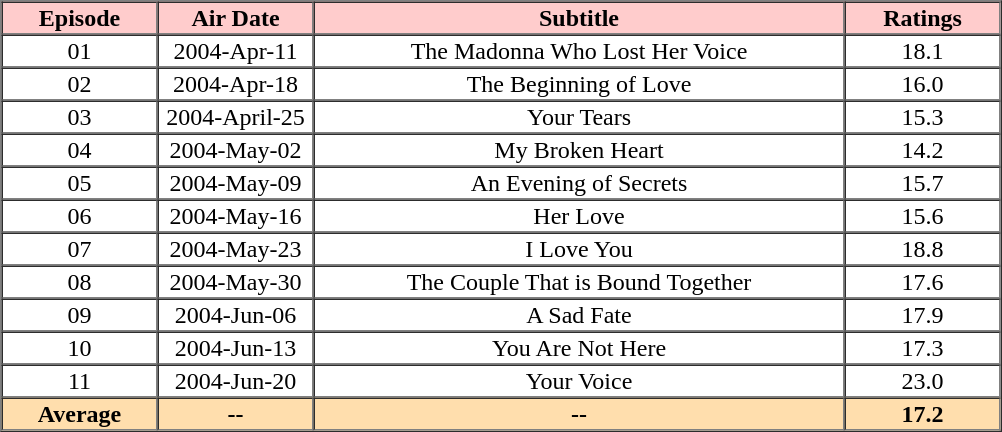<table border="1" cellpadding="1" cellspacing="0">
<tr>
<th width=100 bgcolor="#FFCCCC">Episode</th>
<th width=100 bgcolor="#FFCCCC">Air Date</th>
<th width=350 bgcolor="#FFCCCC">Subtitle</th>
<th width=100 bgcolor="#FFCCCC">Ratings</th>
</tr>
<tr align=center>
<td>01</td>
<td>2004-Apr-11</td>
<td>The Madonna Who Lost Her Voice</td>
<td>18.1</td>
</tr>
<tr align=center>
<td>02</td>
<td>2004-Apr-18</td>
<td>The Beginning of Love</td>
<td>16.0</td>
</tr>
<tr align=center>
<td>03</td>
<td>2004-April-25</td>
<td>Your Tears</td>
<td>15.3</td>
</tr>
<tr align=center>
<td>04</td>
<td>2004-May-02</td>
<td>My Broken Heart</td>
<td>14.2</td>
</tr>
<tr align=center>
<td>05</td>
<td>2004-May-09</td>
<td>An Evening of Secrets</td>
<td>15.7</td>
</tr>
<tr align=center>
<td>06</td>
<td>2004-May-16</td>
<td>Her Love</td>
<td>15.6</td>
</tr>
<tr align=center>
<td>07</td>
<td>2004-May-23</td>
<td>I Love You</td>
<td>18.8</td>
</tr>
<tr align=center>
<td>08</td>
<td>2004-May-30</td>
<td>The Couple That is Bound Together</td>
<td>17.6</td>
</tr>
<tr align=center>
<td>09</td>
<td>2004-Jun-06</td>
<td>A Sad Fate</td>
<td>17.9</td>
</tr>
<tr align=center>
<td>10</td>
<td>2004-Jun-13</td>
<td>You Are Not Here</td>
<td>17.3</td>
</tr>
<tr align=center>
<td>11</td>
<td>2004-Jun-20</td>
<td>Your Voice</td>
<td>23.0</td>
</tr>
<tr align="center" style="background:#ffdead;">
<th>Average</th>
<th>--</th>
<th>--</th>
<th>17.2</th>
</tr>
</table>
